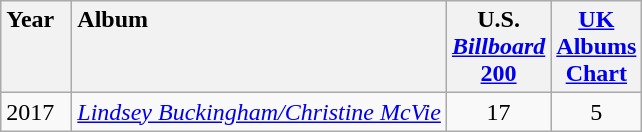<table class="wikitable">
<tr>
<th style="vertical-align:top; text-align:left; width:40px;">Year</th>
<th style="text-align:left; vertical-align:top;">Album</th>
<th style="vertical-align:top; text-align:center; width:40px;">U.S. <a href='#'><em>Billboard</em> 200</a></th>
<th style="vertical-align:top; text-align:center; width:40px;"><a href='#'>UK Albums Chart</a></th>
</tr>
<tr style="vertical-align:top;">
<td style="text-align:left; ">2017</td>
<td style="text-align:left; "><em><a href='#'>Lindsey Buckingham/Christine McVie</a></em></td>
<td style="text-align:center; ">17</td>
<td style="text-align:center; ">5</td>
</tr>
</table>
